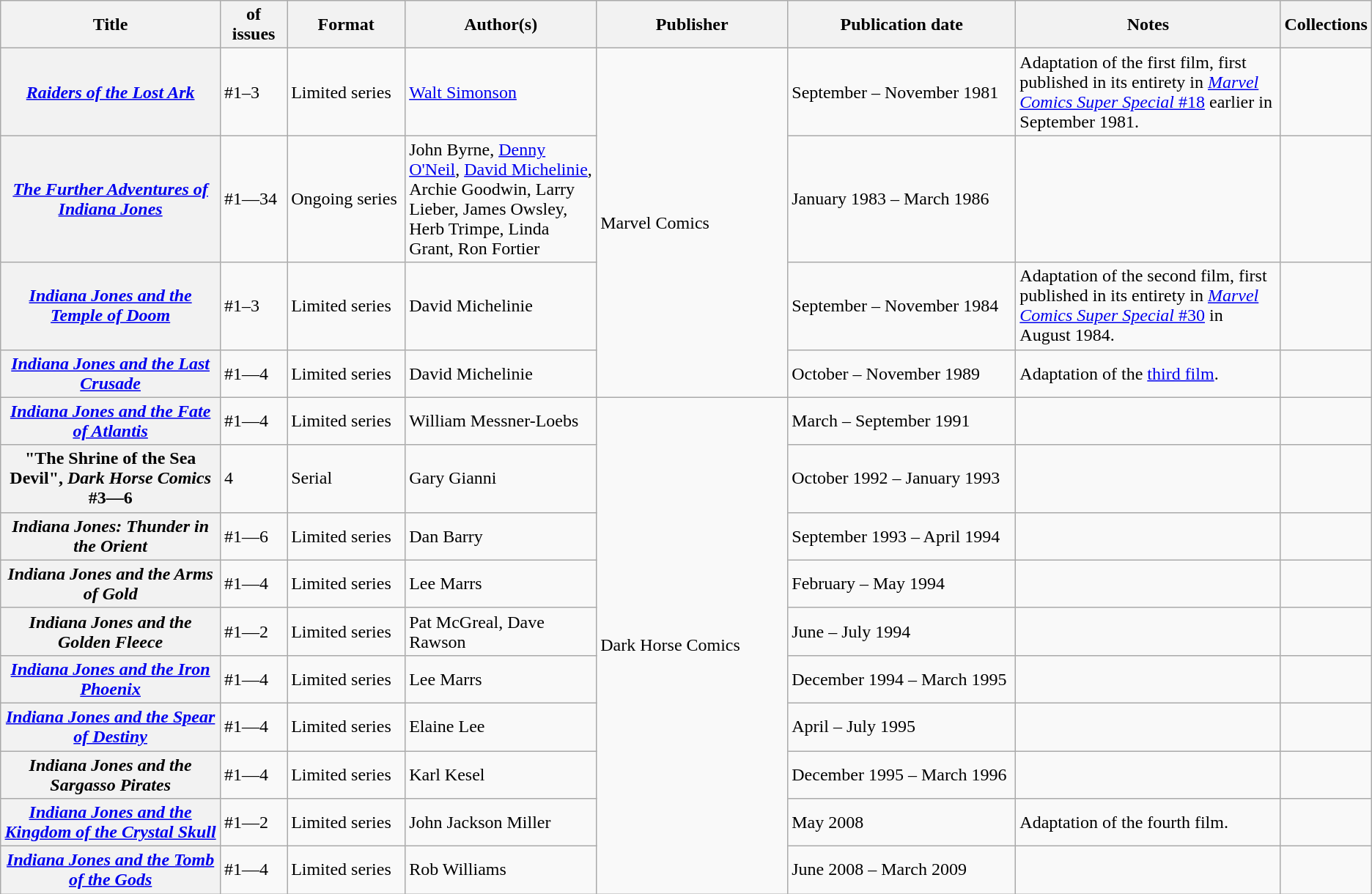<table class="wikitable">
<tr>
<th>Title</th>
<th style="width:40pt"> of issues</th>
<th style="width:75pt">Format</th>
<th style="width:125pt">Author(s)</th>
<th style="width:125pt">Publisher</th>
<th style="width:150pt">Publication date</th>
<th style="width:175pt">Notes</th>
<th>Collections</th>
</tr>
<tr>
<th><em><a href='#'>Raiders of the Lost Ark</a></em></th>
<td>#1–3</td>
<td>Limited series</td>
<td><a href='#'>Walt Simonson</a></td>
<td rowspan="4">Marvel Comics</td>
<td>September – November 1981</td>
<td>Adaptation of the first film, first published in its entirety in <a href='#'><em>Marvel Comics Super Special</em> #18</a> earlier in September 1981.</td>
<td></td>
</tr>
<tr>
<th><em><a href='#'>The Further Adventures of Indiana Jones</a></em></th>
<td>#1—34</td>
<td>Ongoing series</td>
<td>John Byrne, <a href='#'>Denny O'Neil</a>, <a href='#'>David Michelinie</a>, Archie Goodwin, Larry Lieber, James Owsley, Herb Trimpe, Linda Grant, Ron Fortier</td>
<td>January 1983 – March 1986</td>
<td></td>
<td></td>
</tr>
<tr>
<th><em><a href='#'>Indiana Jones and the Temple of Doom</a></em></th>
<td>#1–3</td>
<td>Limited series</td>
<td>David Michelinie</td>
<td>September – November 1984</td>
<td>Adaptation of the second film, first published in its entirety in <a href='#'><em>Marvel Comics Super Special</em> #30</a> in August 1984.</td>
<td></td>
</tr>
<tr>
<th><em><a href='#'>Indiana Jones and the Last Crusade</a></em></th>
<td>#1—4</td>
<td>Limited series</td>
<td>David Michelinie</td>
<td>October – November 1989</td>
<td>Adaptation of the <a href='#'>third film</a>.</td>
<td></td>
</tr>
<tr>
<th><em><a href='#'>Indiana Jones and the Fate of Atlantis</a></em></th>
<td>#1—4</td>
<td>Limited series</td>
<td>William Messner-Loebs</td>
<td rowspan="10">Dark Horse Comics</td>
<td>March – September 1991</td>
<td></td>
<td></td>
</tr>
<tr>
<th>"The Shrine of the Sea Devil", <em>Dark Horse Comics</em> #3—6</th>
<td>4</td>
<td>Serial</td>
<td>Gary Gianni</td>
<td>October 1992 – January 1993</td>
<td></td>
<td></td>
</tr>
<tr>
<th><em>Indiana Jones: Thunder in the Orient</em></th>
<td>#1—6</td>
<td>Limited series</td>
<td>Dan Barry</td>
<td>September 1993 – April 1994</td>
<td></td>
<td></td>
</tr>
<tr>
<th><em>Indiana Jones and the Arms of Gold</em></th>
<td>#1—4</td>
<td>Limited series</td>
<td>Lee Marrs</td>
<td>February – May 1994</td>
<td></td>
<td></td>
</tr>
<tr>
<th><em>Indiana Jones and the Golden Fleece</em></th>
<td>#1—2</td>
<td>Limited series</td>
<td>Pat McGreal, Dave Rawson</td>
<td>June – July 1994</td>
<td></td>
<td></td>
</tr>
<tr>
<th><em><a href='#'>Indiana Jones and the Iron Phoenix</a></em></th>
<td>#1—4</td>
<td>Limited series</td>
<td>Lee Marrs</td>
<td>December 1994 – March 1995</td>
<td></td>
<td></td>
</tr>
<tr>
<th><em><a href='#'>Indiana Jones and the Spear of Destiny</a></em></th>
<td>#1—4</td>
<td>Limited series</td>
<td>Elaine Lee</td>
<td>April – July 1995</td>
<td></td>
<td></td>
</tr>
<tr>
<th><em>Indiana Jones and the Sargasso Pirates</em></th>
<td>#1—4</td>
<td>Limited series</td>
<td>Karl Kesel</td>
<td>December 1995 – March 1996</td>
<td></td>
<td></td>
</tr>
<tr>
<th><em><a href='#'>Indiana Jones and the Kingdom of the Crystal Skull</a></em></th>
<td>#1—2</td>
<td>Limited series</td>
<td>John Jackson Miller</td>
<td>May 2008</td>
<td>Adaptation of the fourth film.</td>
<td></td>
</tr>
<tr>
<th><em><a href='#'>Indiana Jones and the Tomb of the Gods</a></em></th>
<td>#1—4</td>
<td>Limited series</td>
<td>Rob Williams</td>
<td>June 2008 – March 2009</td>
<td></td>
<td></td>
</tr>
</table>
